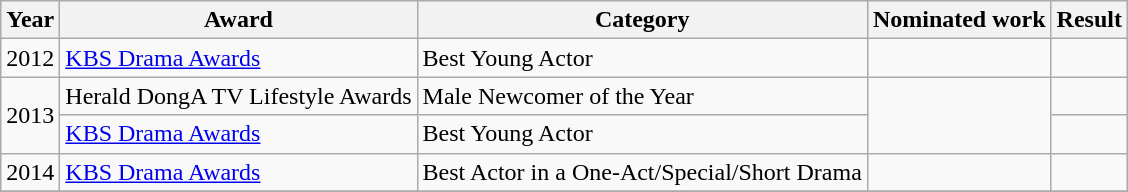<table class="wikitable">
<tr>
<th width=10>Year</th>
<th>Award</th>
<th>Category</th>
<th>Nominated work</th>
<th>Result</th>
</tr>
<tr>
<td>2012</td>
<td><a href='#'>KBS Drama Awards</a></td>
<td>Best Young Actor</td>
<td></td>
<td></td>
</tr>
<tr>
<td rowspan=2>2013</td>
<td>Herald DongA TV Lifestyle Awards</td>
<td>Male Newcomer of the Year</td>
<td rowspan=2></td>
<td></td>
</tr>
<tr>
<td><a href='#'>KBS Drama Awards</a></td>
<td>Best Young Actor</td>
<td></td>
</tr>
<tr>
<td>2014</td>
<td><a href='#'>KBS Drama Awards</a></td>
<td>Best Actor in a One-Act/Special/Short Drama</td>
<td></td>
<td></td>
</tr>
<tr>
</tr>
</table>
